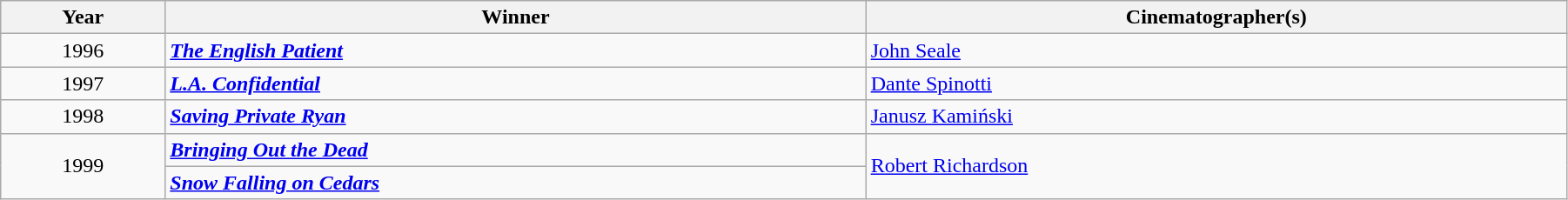<table class="wikitable" width="95%" cellpadding="5">
<tr>
<th width="100"><strong>Year</strong></th>
<th width="450"><strong>Winner</strong></th>
<th width="450"><strong>Cinematographer(s)</strong></th>
</tr>
<tr>
<td style="text-align:center;">1996</td>
<td><strong><em><a href='#'>The English Patient</a></em></strong></td>
<td><a href='#'>John Seale</a></td>
</tr>
<tr>
<td style="text-align:center;">1997</td>
<td><strong><em><a href='#'>L.A. Confidential</a></em></strong></td>
<td><a href='#'>Dante Spinotti</a></td>
</tr>
<tr>
<td style="text-align:center;">1998</td>
<td><strong><em><a href='#'>Saving Private Ryan</a></em></strong></td>
<td><a href='#'>Janusz Kamiński</a></td>
</tr>
<tr>
<td rowspan="2" style="text-align:center;">1999</td>
<td><strong><em><a href='#'>Bringing Out the Dead</a></em></strong></td>
<td rowspan="2"><a href='#'>Robert Richardson</a></td>
</tr>
<tr>
<td><strong><em><a href='#'>Snow Falling on Cedars</a></em></strong></td>
</tr>
</table>
